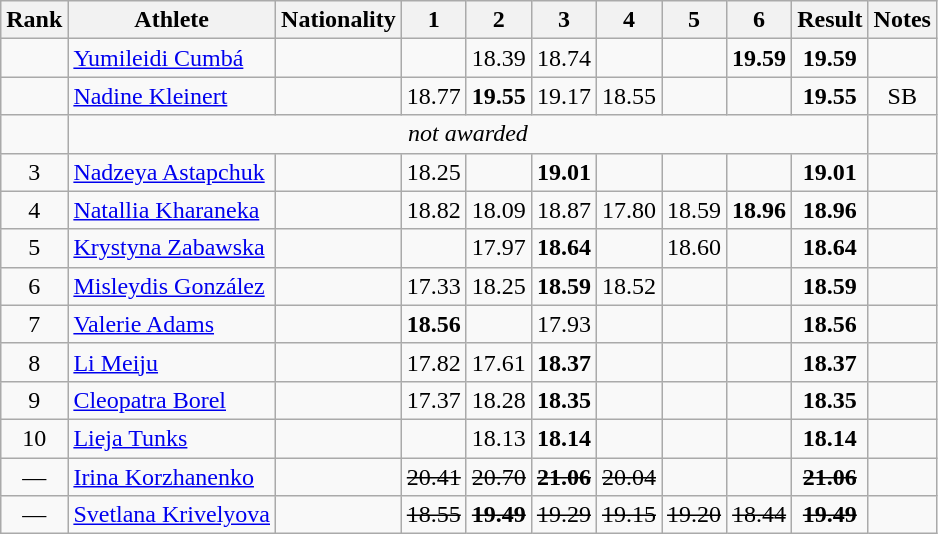<table class="wikitable sortable" style="text-align:center">
<tr>
<th>Rank</th>
<th>Athlete</th>
<th>Nationality</th>
<th>1</th>
<th>2</th>
<th>3</th>
<th>4</th>
<th>5</th>
<th>6</th>
<th>Result</th>
<th>Notes</th>
</tr>
<tr>
<td></td>
<td align=left><a href='#'>Yumileidi Cumbá</a></td>
<td align=left></td>
<td></td>
<td>18.39</td>
<td>18.74</td>
<td></td>
<td></td>
<td><strong>19.59</strong></td>
<td><strong>19.59</strong></td>
<td></td>
</tr>
<tr>
<td></td>
<td align=left><a href='#'>Nadine Kleinert</a></td>
<td align=left></td>
<td>18.77</td>
<td><strong>19.55</strong></td>
<td>19.17</td>
<td>18.55</td>
<td></td>
<td></td>
<td><strong>19.55</strong></td>
<td>SB</td>
</tr>
<tr>
<td></td>
<td colspan="9"><em>not awarded</em></td>
<td></td>
</tr>
<tr>
<td>3</td>
<td align=left><a href='#'>Nadzeya Astapchuk</a></td>
<td align=left></td>
<td>18.25</td>
<td></td>
<td><strong>19.01</strong></td>
<td></td>
<td></td>
<td></td>
<td><strong>19.01</strong></td>
<td></td>
</tr>
<tr>
<td>4</td>
<td align=left><a href='#'>Natallia Kharaneka</a></td>
<td align=left></td>
<td>18.82</td>
<td>18.09</td>
<td>18.87</td>
<td>17.80</td>
<td>18.59</td>
<td><strong>18.96</strong></td>
<td><strong>18.96</strong></td>
<td></td>
</tr>
<tr>
<td>5</td>
<td align=left><a href='#'>Krystyna Zabawska</a></td>
<td align=left></td>
<td></td>
<td>17.97</td>
<td><strong>18.64</strong></td>
<td></td>
<td>18.60</td>
<td></td>
<td><strong>18.64</strong></td>
<td></td>
</tr>
<tr>
<td>6</td>
<td align=left><a href='#'>Misleydis González</a></td>
<td align=left></td>
<td>17.33</td>
<td>18.25</td>
<td><strong>18.59</strong></td>
<td>18.52</td>
<td></td>
<td></td>
<td><strong>18.59</strong></td>
<td></td>
</tr>
<tr>
<td>7</td>
<td align=left><a href='#'>Valerie Adams</a></td>
<td align=left></td>
<td><strong>18.56</strong></td>
<td></td>
<td>17.93</td>
<td></td>
<td></td>
<td></td>
<td><strong>18.56</strong></td>
<td></td>
</tr>
<tr>
<td>8</td>
<td align=left><a href='#'>Li Meiju</a></td>
<td align=left></td>
<td>17.82</td>
<td>17.61</td>
<td><strong>18.37</strong></td>
<td></td>
<td></td>
<td></td>
<td><strong>18.37</strong></td>
<td></td>
</tr>
<tr>
<td>9</td>
<td align=left><a href='#'>Cleopatra Borel</a></td>
<td align=left></td>
<td>17.37</td>
<td>18.28</td>
<td><strong>18.35</strong></td>
<td></td>
<td></td>
<td></td>
<td><strong>18.35</strong></td>
<td></td>
</tr>
<tr>
<td>10</td>
<td align=left><a href='#'>Lieja Tunks</a></td>
<td align=left></td>
<td></td>
<td>18.13</td>
<td><strong>18.14</strong></td>
<td></td>
<td></td>
<td></td>
<td><strong>18.14</strong></td>
<td></td>
</tr>
<tr>
<td>—</td>
<td align=left><a href='#'>Irina Korzhanenko</a></td>
<td align=left></td>
<td><s>20.41</s></td>
<td><s>20.70</s></td>
<td><s><strong>21.06</strong></s></td>
<td><s>20.04</s></td>
<td><s></s></td>
<td><s></s></td>
<td><s><strong>21.06</strong></s></td>
<td></td>
</tr>
<tr>
<td>—</td>
<td align=left><a href='#'>Svetlana Krivelyova</a></td>
<td align=left></td>
<td><s>18.55</s></td>
<td><s><strong>19.49</strong></s></td>
<td><s>19.29</s></td>
<td><s>19.15</s></td>
<td><s>19.20</s></td>
<td><s>18.44</s></td>
<td><s><strong>19.49</strong></s></td>
<td></td>
</tr>
</table>
